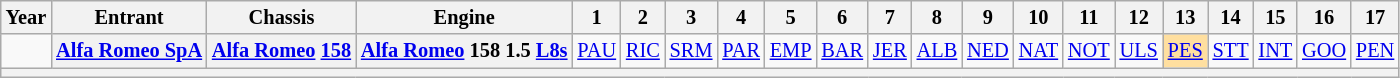<table class="wikitable" style="text-align:center; font-size:85%">
<tr>
<th>Year</th>
<th>Entrant</th>
<th>Chassis</th>
<th>Engine</th>
<th>1</th>
<th>2</th>
<th>3</th>
<th>4</th>
<th>5</th>
<th>6</th>
<th>7</th>
<th>8</th>
<th>9</th>
<th>10</th>
<th>11</th>
<th>12</th>
<th>13</th>
<th>14</th>
<th>15</th>
<th>16</th>
<th>17</th>
</tr>
<tr>
<td></td>
<th nowrap><a href='#'>Alfa Romeo SpA</a></th>
<th nowrap><a href='#'>Alfa Romeo</a> <a href='#'>158</a></th>
<th nowrap><a href='#'>Alfa Romeo</a> 158 1.5 <a href='#'>L8</a><a href='#'>s</a></th>
<td><a href='#'>PAU</a></td>
<td><a href='#'>RIC</a></td>
<td><a href='#'>SRM</a></td>
<td><a href='#'>PAR</a></td>
<td><a href='#'>EMP</a></td>
<td><a href='#'>BAR</a></td>
<td><a href='#'>JER</a></td>
<td><a href='#'>ALB</a></td>
<td><a href='#'>NED</a></td>
<td><a href='#'>NAT</a></td>
<td><a href='#'>NOT</a></td>
<td><a href='#'>ULS</a></td>
<td style="background:#ffdf9f;"><a href='#'>PES</a><br></td>
<td><a href='#'>STT</a></td>
<td><a href='#'>INT</a></td>
<td><a href='#'>GOO</a></td>
<td><a href='#'>PEN</a></td>
</tr>
<tr>
<th colspan="21"></th>
</tr>
</table>
